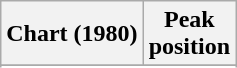<table class="wikitable sortable plainrowheaders">
<tr>
<th>Chart (1980)</th>
<th>Peak<br>position</th>
</tr>
<tr>
</tr>
<tr>
</tr>
</table>
